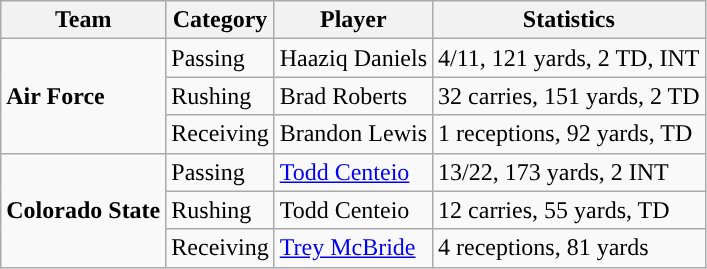<table class="wikitable" style="float: left;">
<tr>
<th>Team</th>
<th>Category</th>
<th>Player</th>
<th>Statistics</th>
</tr>
<tr>
<td rowspan=3><strong>Air Force</strong></td>
<td>Passing</td>
<td>Haaziq Daniels</td>
<td>4/11, 121 yards, 2 TD, INT</td>
</tr>
<tr>
<td>Rushing</td>
<td>Brad Roberts</td>
<td>32 carries, 151 yards, 2 TD</td>
</tr>
<tr>
<td>Receiving</td>
<td>Brandon Lewis</td>
<td>1 receptions, 92 yards, TD</td>
</tr>
<tr>
<td rowspan=3><strong>Colorado State</strong></td>
<td>Passing</td>
<td><a href='#'>Todd Centeio</a></td>
<td>13/22, 173 yards, 2 INT</td>
</tr>
<tr>
<td>Rushing</td>
<td>Todd Centeio</td>
<td>12 carries, 55 yards, TD</td>
</tr>
<tr>
<td>Receiving</td>
<td><a href='#'>Trey McBride</a></td>
<td>4 receptions, 81 yards</td>
</tr>
</table>
